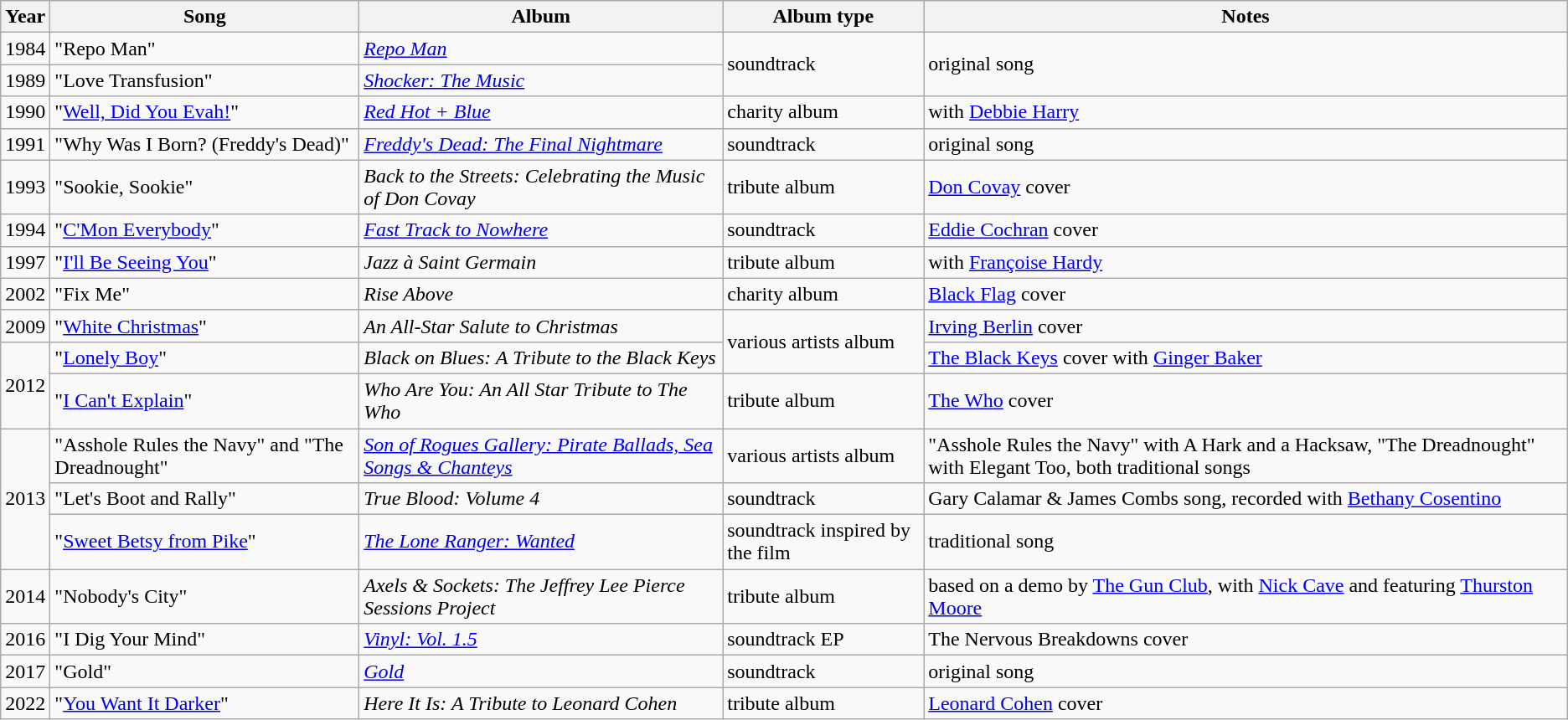<table class="wikitable">
<tr>
<th>Year</th>
<th>Song</th>
<th>Album</th>
<th>Album type</th>
<th>Notes</th>
</tr>
<tr>
<td>1984</td>
<td>"Repo Man"</td>
<td><em><a href='#'>Repo Man</a></em></td>
<td rowspan="2">soundtrack</td>
<td rowspan="2">original song</td>
</tr>
<tr>
<td>1989</td>
<td>"Love Transfusion"</td>
<td><em><a href='#'>Shocker: The Music</a></em></td>
</tr>
<tr>
<td>1990</td>
<td>"<a href='#'>Well, Did You Evah!</a>"</td>
<td><em><a href='#'>Red Hot + Blue</a></em></td>
<td>charity album</td>
<td>with <a href='#'>Debbie Harry</a></td>
</tr>
<tr>
<td>1991</td>
<td>"Why Was I Born? (Freddy's Dead)"</td>
<td><em><a href='#'>Freddy's Dead: The Final Nightmare</a></em></td>
<td>soundtrack</td>
<td>original song</td>
</tr>
<tr>
<td>1993</td>
<td>"Sookie, Sookie"</td>
<td><em>Back to the Streets: Celebrating the Music of Don Covay</em></td>
<td>tribute album</td>
<td><a href='#'>Don Covay</a> cover</td>
</tr>
<tr>
<td>1994</td>
<td>"<a href='#'>C'Mon Everybody</a>"</td>
<td><em><a href='#'>Fast Track to Nowhere</a></em></td>
<td>soundtrack</td>
<td><a href='#'>Eddie Cochran</a> cover</td>
</tr>
<tr>
<td>1997</td>
<td>"<a href='#'>I'll Be Seeing You</a>"</td>
<td><em>Jazz à Saint Germain</em></td>
<td>tribute album</td>
<td>with <a href='#'>Françoise Hardy</a></td>
</tr>
<tr>
<td>2002</td>
<td>"Fix Me"</td>
<td><em>Rise Above</em></td>
<td>charity album</td>
<td><a href='#'>Black Flag</a> cover</td>
</tr>
<tr>
<td>2009</td>
<td>"<a href='#'>White Christmas</a>"</td>
<td><em>An All-Star Salute to Christmas</em></td>
<td rowspan="2">various artists album</td>
<td><a href='#'>Irving Berlin</a> cover</td>
</tr>
<tr>
<td rowspan="2">2012</td>
<td>"<a href='#'>Lonely Boy</a>"</td>
<td><em>Black on Blues: A Tribute to the Black Keys</em></td>
<td><a href='#'>The Black Keys</a> cover with <a href='#'>Ginger Baker</a></td>
</tr>
<tr>
<td>"<a href='#'>I Can't Explain</a>"</td>
<td><em>Who Are You: An All Star Tribute to The Who</em></td>
<td>tribute album</td>
<td><a href='#'>The Who</a> cover</td>
</tr>
<tr>
<td rowspan="3">2013</td>
<td>"Asshole Rules the Navy" and "The Dreadnought"</td>
<td><em><a href='#'>Son of Rogues Gallery: Pirate Ballads, Sea Songs & Chanteys</a></em></td>
<td>various artists album</td>
<td>"Asshole Rules the Navy" with A Hark and a Hacksaw, "The Dreadnought" with Elegant Too, both traditional songs</td>
</tr>
<tr>
<td>"Let's Boot and Rally"</td>
<td><em>True Blood: Volume 4</em></td>
<td>soundtrack</td>
<td>Gary Calamar & James Combs song, recorded with <a href='#'>Bethany Cosentino</a></td>
</tr>
<tr>
<td>"<a href='#'>Sweet Betsy from Pike</a>"</td>
<td><em><a href='#'>The Lone Ranger: Wanted</a></em></td>
<td>soundtrack inspired by the film</td>
<td>traditional song</td>
</tr>
<tr>
<td>2014</td>
<td>"Nobody's City"</td>
<td><em>Axels & Sockets: The Jeffrey Lee Pierce Sessions Project</em></td>
<td>tribute album</td>
<td>based on a demo by <a href='#'>The Gun Club</a>, with <a href='#'>Nick Cave</a> and featuring <a href='#'>Thurston Moore</a></td>
</tr>
<tr>
<td>2016</td>
<td>"I Dig Your Mind"</td>
<td><em><a href='#'>Vinyl: Vol. 1.5</a></em></td>
<td>soundtrack EP</td>
<td>The Nervous Breakdowns cover</td>
</tr>
<tr>
<td>2017</td>
<td>"Gold"</td>
<td><em><a href='#'>Gold</a></em></td>
<td>soundtrack</td>
<td>original song</td>
</tr>
<tr>
<td>2022</td>
<td>"<a href='#'>You Want It Darker</a>"</td>
<td><em>Here It Is: A Tribute to Leonard Cohen</em></td>
<td>tribute album</td>
<td><a href='#'>Leonard Cohen</a> cover</td>
</tr>
</table>
